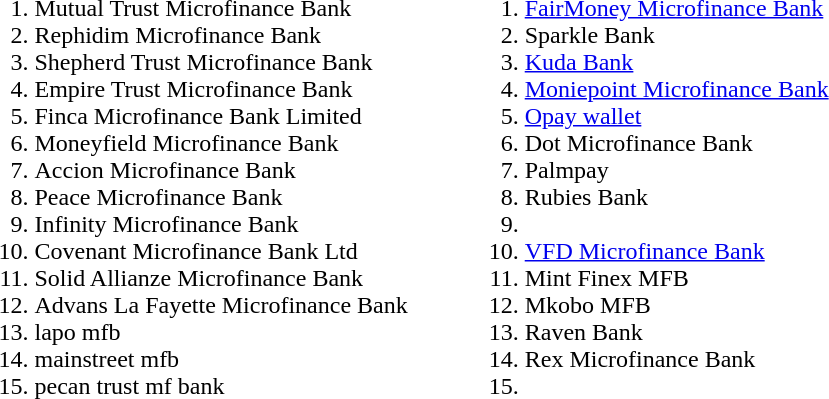<table>
<tr>
<td valign=top><br><ol><li>Mutual Trust Microfinance Bank</li><li>Rephidim Microfinance Bank</li><li>Shepherd Trust Microfinance Bank</li><li>Empire Trust Microfinance Bank</li><li>Finca Microfinance Bank Limited</li><li>Moneyfield Microfinance Bank</li><li>Accion Microfinance Bank</li><li>Peace Microfinance Bank</li><li>Infinity Microfinance Bank</li><li>Covenant Microfinance Bank Ltd</li><li>Solid Allianze Microfinance Bank</li><li>Advans La Fayette Microfinance Bank</li><li>lapo mfb</li><li>mainstreet mfb</li><li>pecan trust mf bank</li></ol></td>
<td width=30></td>
<td valign=top><br><ol><li><a href='#'>FairMoney Microfinance Bank</a></li><li>Sparkle Bank</li><li><a href='#'>Kuda Bank</a></li><li><a href='#'>Moniepoint Microfinance Bank</a></li><li><a href='#'>Opay wallet</a></li><li>Dot Microfinance Bank</li><li>Palmpay</li><li>Rubies Bank</li><li></li><li><a href='#'>VFD Microfinance Bank</a></li><li>Mint Finex MFB</li><li>Mkobo MFB</li><li>Raven Bank</li><li>Rex Microfinance Bank</li><li></li></ol></td>
</tr>
</table>
